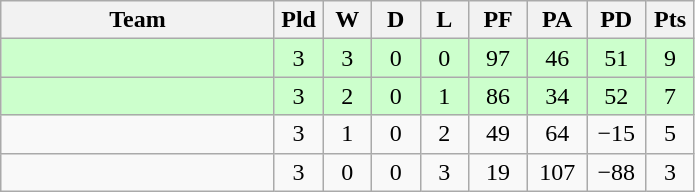<table class="wikitable" style="text-align:center;">
<tr>
<th width=175>Team</th>
<th width=25 abbr="Played">Pld</th>
<th width=25 abbr="Won">W</th>
<th width=25 abbr="Drawn">D</th>
<th width=25 abbr="Lost">L</th>
<th width=32 abbr="Points for">PF</th>
<th width=32 abbr="Points against">PA</th>
<th width=32 abbr="Points difference">PD</th>
<th width=25 abbr="Points">Pts</th>
</tr>
<tr bgcolor="#ccffcc">
<td align=left></td>
<td>3</td>
<td>3</td>
<td>0</td>
<td>0</td>
<td>97</td>
<td>46</td>
<td>51</td>
<td>9</td>
</tr>
<tr bgcolor="#ccffcc">
<td align=left></td>
<td>3</td>
<td>2</td>
<td>0</td>
<td>1</td>
<td>86</td>
<td>34</td>
<td>52</td>
<td>7</td>
</tr>
<tr>
<td align=left></td>
<td>3</td>
<td>1</td>
<td>0</td>
<td>2</td>
<td>49</td>
<td>64</td>
<td>−15</td>
<td>5</td>
</tr>
<tr>
<td align=left></td>
<td>3</td>
<td>0</td>
<td>0</td>
<td>3</td>
<td>19</td>
<td>107</td>
<td>−88</td>
<td>3</td>
</tr>
</table>
